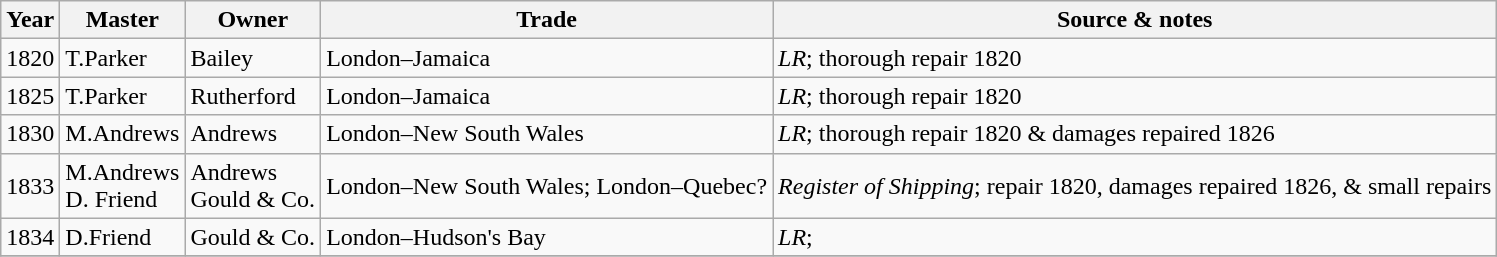<table class="sortable wikitable">
<tr>
<th>Year</th>
<th>Master</th>
<th>Owner</th>
<th>Trade</th>
<th>Source & notes</th>
</tr>
<tr>
<td>1820</td>
<td>T.Parker</td>
<td>Bailey</td>
<td>London–Jamaica</td>
<td><em>LR</em>; thorough repair 1820</td>
</tr>
<tr>
<td>1825</td>
<td>T.Parker</td>
<td>Rutherford</td>
<td>London–Jamaica</td>
<td><em>LR</em>; thorough repair 1820</td>
</tr>
<tr>
<td>1830</td>
<td>M.Andrews</td>
<td>Andrews</td>
<td>London–New South Wales</td>
<td><em>LR</em>; thorough repair 1820 & damages repaired 1826</td>
</tr>
<tr>
<td>1833</td>
<td>M.Andrews<br>D. Friend</td>
<td>Andrews<br>Gould & Co.</td>
<td>London–New South Wales; London–Quebec?</td>
<td><em>Register of Shipping</em>; repair 1820, damages repaired 1826, & small repairs</td>
</tr>
<tr>
<td>1834</td>
<td>D.Friend</td>
<td>Gould & Co.</td>
<td>London–Hudson's Bay</td>
<td><em>LR</em>;</td>
</tr>
<tr>
</tr>
</table>
